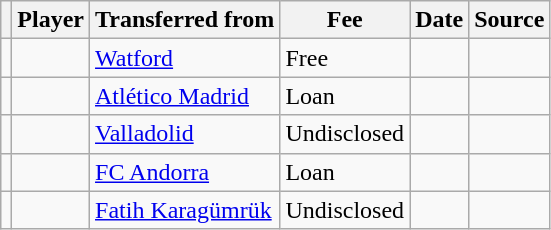<table class="wikitable plainrowheaders sortable">
<tr>
<th></th>
<th scope="col">Player</th>
<th>Transferred from</th>
<th style="width: 65px;">Fee</th>
<th scope="col">Date</th>
<th scope="col">Source</th>
</tr>
<tr>
<td align="center"></td>
<td></td>
<td> <a href='#'>Watford</a></td>
<td>Free</td>
<td></td>
<td></td>
</tr>
<tr>
<td align="center"></td>
<td></td>
<td><a href='#'>Atlético Madrid</a></td>
<td>Loan</td>
<td></td>
<td></td>
</tr>
<tr>
<td align="center"></td>
<td></td>
<td><a href='#'>Valladolid</a></td>
<td>Undisclosed</td>
<td></td>
<td></td>
</tr>
<tr>
<td align="center"></td>
<td></td>
<td><a href='#'>FC Andorra</a></td>
<td>Loan</td>
<td></td>
<td></td>
</tr>
<tr>
<td align="center"></td>
<td></td>
<td> <a href='#'>Fatih Karagümrük</a></td>
<td>Undisclosed</td>
<td></td>
<td></td>
</tr>
</table>
